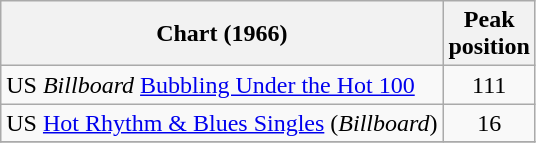<table class="wikitable">
<tr>
<th>Chart (1966)</th>
<th>Peak<br>position</th>
</tr>
<tr>
<td>US <em>Billboard</em> <a href='#'>Bubbling Under the Hot 100</a></td>
<td align="center">111</td>
</tr>
<tr>
<td>US <a href='#'>Hot Rhythm & Blues Singles</a> (<em>Billboard</em>)</td>
<td align="center">16</td>
</tr>
<tr>
</tr>
</table>
